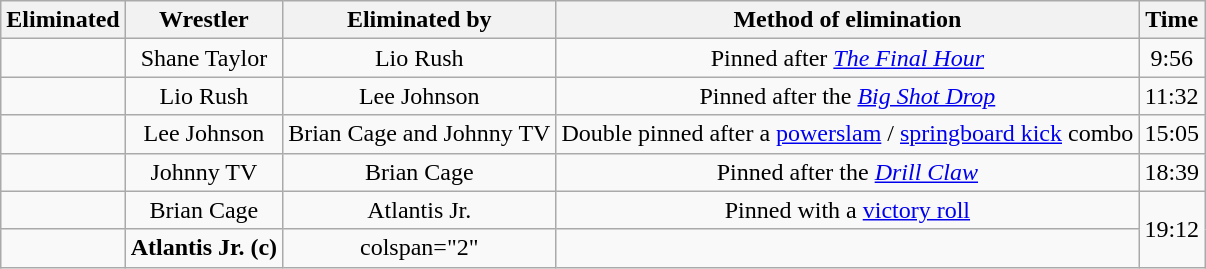<table class="wikitable sortable" style="text-align:center;">
<tr>
<th>Eliminated</th>
<th>Wrestler</th>
<th>Eliminated by</th>
<th>Method of elimination</th>
<th>Time</th>
</tr>
<tr>
<td></td>
<td>Shane Taylor</td>
<td>Lio Rush</td>
<td>Pinned after <em><a href='#'>The Final Hour</a></em></td>
<td>9:56</td>
</tr>
<tr>
<td></td>
<td>Lio Rush</td>
<td>Lee Johnson</td>
<td>Pinned after the <em><a href='#'>Big Shot Drop</a></em></td>
<td>11:32</td>
</tr>
<tr>
<td></td>
<td>Lee Johnson</td>
<td>Brian Cage and Johnny TV</td>
<td>Double pinned after a <a href='#'>powerslam</a> / <a href='#'>springboard kick</a> combo</td>
<td>15:05</td>
</tr>
<tr>
<td></td>
<td>Johnny TV</td>
<td>Brian Cage</td>
<td>Pinned after the <em><a href='#'>Drill Claw</a></em></td>
<td>18:39</td>
</tr>
<tr>
<td></td>
<td>Brian Cage</td>
<td>Atlantis Jr.</td>
<td>Pinned with a <a href='#'>victory roll</a></td>
<td rowspan=2>19:12</td>
</tr>
<tr>
<td><strong></strong></td>
<td><strong>Atlantis Jr. (c)</strong></td>
<td>colspan="2" </td>
</tr>
</table>
